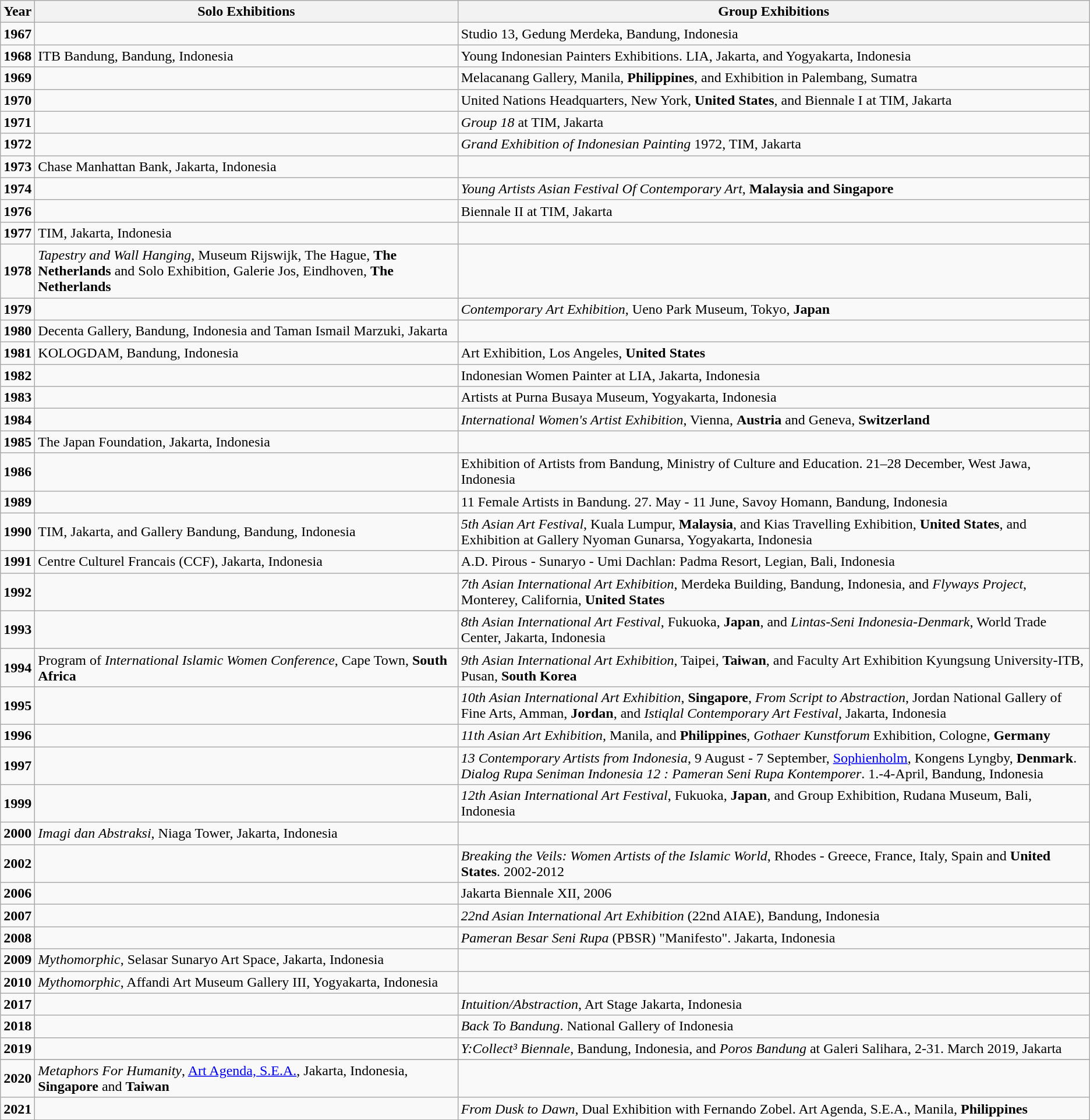<table class="wikitable">
<tr>
<th>Year</th>
<th>Solo Exhibitions</th>
<th>Group Exhibitions</th>
</tr>
<tr>
<td><strong>1967</strong></td>
<td></td>
<td>Studio 13, Gedung Merdeka, Bandung, Indonesia</td>
</tr>
<tr>
<td><strong>1968</strong></td>
<td>ITB Bandung, Bandung, Indonesia</td>
<td>Young Indonesian Painters Exhibitions. LIA, Jakarta, and Yogyakarta, Indonesia</td>
</tr>
<tr>
<td><strong>1969</strong></td>
<td></td>
<td>Melacanang Gallery, Manila, <strong>Philippines</strong>, and Exhibition in Palembang, Sumatra</td>
</tr>
<tr>
<td><strong>1970</strong></td>
<td></td>
<td>United Nations Headquarters, New York, <strong>United States</strong>, and Biennale I at TIM, Jakarta</td>
</tr>
<tr>
<td><strong>1971</strong></td>
<td></td>
<td><em>Group 18</em> at TIM, Jakarta</td>
</tr>
<tr>
<td><strong>1972</strong></td>
<td></td>
<td><em>Grand Exhibition of Indonesian Painting</em> 1972, TIM, Jakarta</td>
</tr>
<tr>
<td><strong>1973</strong></td>
<td>Chase Manhattan Bank, Jakarta, Indonesia</td>
<td></td>
</tr>
<tr>
<td><strong>1974</strong></td>
<td></td>
<td><em>Young Artists Asian Festival Of Contemporary Art</em>, <strong>Malaysia and Singapore</strong></td>
</tr>
<tr>
<td><strong>1976</strong></td>
<td></td>
<td>Biennale II at TIM, Jakarta</td>
</tr>
<tr>
<td><strong>1977</strong></td>
<td>TIM, Jakarta, Indonesia</td>
<td></td>
</tr>
<tr>
<td><strong>1978</strong></td>
<td><em>Tapestry and Wall Hanging</em>, Museum Rijswijk, The Hague, <strong>The Netherlands</strong> and Solo Exhibition, Galerie Jos, Eindhoven, <strong>The Netherlands</strong></td>
<td></td>
</tr>
<tr>
<td><strong>1979</strong></td>
<td></td>
<td><em>Contemporary Art Exhibition</em>, Ueno Park Museum, Tokyo, <strong>Japan</strong></td>
</tr>
<tr>
<td><strong>1980</strong></td>
<td>Decenta Gallery, Bandung, Indonesia and Taman Ismail Marzuki, Jakarta</td>
<td></td>
</tr>
<tr>
<td><strong>1981</strong></td>
<td>KOLOGDAM, Bandung, Indonesia</td>
<td>Art Exhibition, Los Angeles, <strong>United States</strong></td>
</tr>
<tr>
<td><strong>1982</strong></td>
<td></td>
<td>Indonesian Women Painter at LIA, Jakarta, Indonesia</td>
</tr>
<tr>
<td><strong>1983</strong></td>
<td></td>
<td>Artists at Purna Busaya Museum, Yogyakarta, Indonesia</td>
</tr>
<tr>
<td><strong>1984</strong></td>
<td></td>
<td><em>International Women's Artist Exhibition</em>, Vienna, <strong>Austria</strong> and Geneva, <strong>Switzerland</strong></td>
</tr>
<tr>
<td><strong>1985</strong></td>
<td>The Japan Foundation, Jakarta, Indonesia</td>
<td></td>
</tr>
<tr>
<td><strong>1986</strong></td>
<td></td>
<td>Exhibition of Artists from Bandung, Ministry of Culture and Education. 21–28 December, West Jawa, Indonesia</td>
</tr>
<tr>
<td><strong>1989</strong></td>
<td></td>
<td>11 Female Artists in Bandung. 27. May - 11 June, Savoy Homann, Bandung, Indonesia </td>
</tr>
<tr>
<td><strong>1990</strong></td>
<td>TIM, Jakarta, and Gallery Bandung, Bandung, Indonesia</td>
<td><em>5th Asian Art Festival</em>, Kuala Lumpur, <strong>Malaysia</strong>, and Kias Travelling Exhibition, <strong>United States</strong>, and Exhibition at Gallery Nyoman Gunarsa, Yogyakarta, Indonesia</td>
</tr>
<tr>
<td><strong>1991</strong></td>
<td>Centre Culturel Francais (CCF), Jakarta, Indonesia</td>
<td>A.D. Pirous - Sunaryo - Umi Dachlan: Padma Resort, Legian, Bali, Indonesia</td>
</tr>
<tr>
<td><strong>1992</strong></td>
<td></td>
<td><em>7th Asian International Art Exhibition</em>, Merdeka Building, Bandung, Indonesia, and <em>Flyways Project</em>, Monterey, California, <strong>United States</strong></td>
</tr>
<tr>
<td><strong>1993</strong></td>
<td></td>
<td><em>8th Asian International Art Festival</em>, Fukuoka, <strong>Japan</strong>, and <em>Lintas-Seni Indonesia-Denmark</em>, World Trade Center, Jakarta, Indonesia</td>
</tr>
<tr>
<td><strong>1994</strong></td>
<td>Program of <em>International Islamic Women Conference</em>, Cape Town, <strong>South Africa</strong></td>
<td><em>9th Asian International Art Exhibition</em>, Taipei, <strong>Taiwan</strong>, and Faculty Art Exhibition Kyungsung University-ITB, Pusan, <strong>South Korea</strong></td>
</tr>
<tr>
<td><strong>1995</strong></td>
<td></td>
<td><em>10th Asian International Art Exhibition</em>, <strong>Singapore</strong>, <em>From Script to Abstraction</em>, Jordan National Gallery of Fine Arts, Amman, <strong>Jordan</strong>, and <em>Istiqlal Contemporary Art Festival</em>, Jakarta, Indonesia</td>
</tr>
<tr>
<td><strong>1996</strong></td>
<td></td>
<td><em>11th Asian Art Exhibition</em>, Manila, and <strong>Philippines</strong>, <em>Gothaer Kunstforum</em> Exhibition, Cologne, <strong>Germany</strong></td>
</tr>
<tr>
<td><strong>1997</strong></td>
<td></td>
<td><em>13 Contemporary Artists from Indonesia</em>, 9 August - 7 September, <a href='#'>Sophienholm</a>, Kongens Lyngby, <strong>Denmark</strong>. <em>Dialog Rupa Seniman Indonesia 12 : Pameran Seni Rupa Kontemporer</em>. 1.-4-April, Bandung, Indonesia</td>
</tr>
<tr>
<td><strong>1999</strong></td>
<td></td>
<td><em>12th Asian International Art Festival</em>, Fukuoka, <strong>Japan</strong>, and Group Exhibition, Rudana Museum, Bali, Indonesia</td>
</tr>
<tr>
<td><strong>2000</strong></td>
<td><em>Imagi dan Abstraksi</em>, Niaga Tower, Jakarta, Indonesia</td>
<td></td>
</tr>
<tr>
<td><strong>2002</strong></td>
<td></td>
<td><em>Breaking the Veils: Women Artists of the Islamic World</em>, Rhodes - Greece, France, Italy, Spain and <strong>United States</strong>. 2002-2012</td>
</tr>
<tr>
<td><strong>2006</strong></td>
<td></td>
<td>Jakarta Biennale XII, 2006</td>
</tr>
<tr>
<td><strong>2007</strong></td>
<td></td>
<td><em>22nd Asian International Art Exhibition</em> (22nd AIAE), Bandung, Indonesia</td>
</tr>
<tr>
<td><strong>2008</strong></td>
<td></td>
<td><em>Pameran Besar Seni Rupa</em> (PBSR) "Manifesto". Jakarta, Indonesia</td>
</tr>
<tr>
<td><strong>2009</strong></td>
<td><em>Mythomorphic</em>, Selasar Sunaryo Art Space, Jakarta, Indonesia</td>
<td></td>
</tr>
<tr>
<td><strong>2010</strong></td>
<td><em>Mythomorphic</em>, Affandi Art Museum Gallery III, Yogyakarta, Indonesia</td>
<td></td>
</tr>
<tr>
<td><strong>2017</strong></td>
<td></td>
<td><em>Intuition/Abstraction</em>, Art Stage Jakarta, Indonesia</td>
</tr>
<tr>
<td><strong>2018</strong></td>
<td></td>
<td><em>Back To Bandung</em>. National Gallery of Indonesia </td>
</tr>
<tr>
<td><strong>2019</strong></td>
<td></td>
<td><em>Y:Collect³ Biennale</em>, Bandung, Indonesia, and <em>Poros Bandung</em> at Galeri Salihara, 2-31. March 2019, Jakarta </td>
</tr>
<tr>
</tr>
<tr>
<td><strong>2020</strong></td>
<td><em>Metaphors For Humanity</em>, <a href='#'>Art Agenda, S.E.A.</a>, Jakarta, Indonesia, <strong>Singapore</strong> and <strong>Taiwan</strong></td>
<td></td>
</tr>
<tr>
<td><strong>2021</strong></td>
<td></td>
<td><em>From Dusk to Dawn</em>, Dual Exhibition with Fernando Zobel. Art Agenda, S.E.A., Manila, <strong>Philippines</strong></td>
</tr>
</table>
